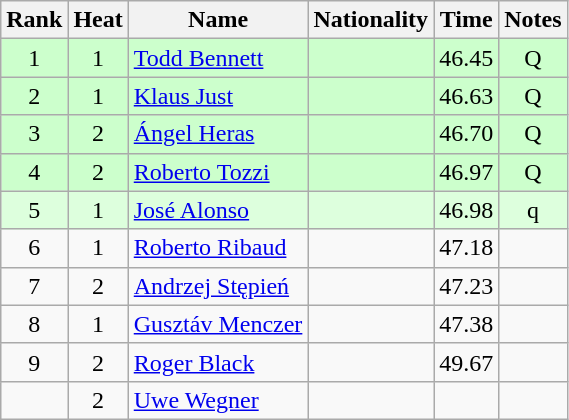<table class="wikitable sortable" style="text-align:center">
<tr>
<th>Rank</th>
<th>Heat</th>
<th>Name</th>
<th>Nationality</th>
<th>Time</th>
<th>Notes</th>
</tr>
<tr bgcolor=ccffcc>
<td>1</td>
<td>1</td>
<td align="left"><a href='#'>Todd Bennett</a></td>
<td align=left></td>
<td>46.45</td>
<td>Q</td>
</tr>
<tr bgcolor=ccffcc>
<td>2</td>
<td>1</td>
<td align="left"><a href='#'>Klaus Just</a></td>
<td align=left></td>
<td>46.63</td>
<td>Q</td>
</tr>
<tr bgcolor=ccffcc>
<td>3</td>
<td>2</td>
<td align="left"><a href='#'>Ángel Heras</a></td>
<td align=left></td>
<td>46.70</td>
<td>Q</td>
</tr>
<tr bgcolor=ccffcc>
<td>4</td>
<td>2</td>
<td align="left"><a href='#'>Roberto Tozzi</a></td>
<td align=left></td>
<td>46.97</td>
<td>Q</td>
</tr>
<tr bgcolor=ddffdd>
<td>5</td>
<td>1</td>
<td align="left"><a href='#'>José Alonso</a></td>
<td align=left></td>
<td>46.98</td>
<td>q</td>
</tr>
<tr>
<td>6</td>
<td>1</td>
<td align="left"><a href='#'>Roberto Ribaud</a></td>
<td align=left></td>
<td>47.18</td>
<td></td>
</tr>
<tr>
<td>7</td>
<td>2</td>
<td align="left"><a href='#'>Andrzej Stępień</a></td>
<td align=left></td>
<td>47.23</td>
<td></td>
</tr>
<tr>
<td>8</td>
<td>1</td>
<td align="left"><a href='#'>Gusztáv Menczer</a></td>
<td align=left></td>
<td>47.38</td>
<td></td>
</tr>
<tr>
<td>9</td>
<td>2</td>
<td align="left"><a href='#'>Roger Black</a></td>
<td align=left></td>
<td>49.67</td>
<td></td>
</tr>
<tr>
<td></td>
<td>2</td>
<td align="left"><a href='#'>Uwe Wegner</a></td>
<td align=left></td>
<td></td>
<td></td>
</tr>
</table>
